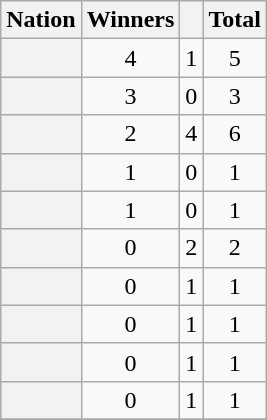<table class="wikitable plainrowheaders sortable" style="text-align:center">
<tr>
<th scope="col">Nation</th>
<th scope="col">Winners</th>
<th scope="col"></th>
<th scope="col">Total</th>
</tr>
<tr>
<th scope=row></th>
<td align=center>4</td>
<td align=center>1</td>
<td align=center>5</td>
</tr>
<tr>
<th scope=row></th>
<td align=center>3</td>
<td align=center>0</td>
<td align=center>3</td>
</tr>
<tr>
<th scope=row></th>
<td align=center>2</td>
<td align=center>4</td>
<td align=center>6</td>
</tr>
<tr>
<th scope=row></th>
<td align=center>1</td>
<td align=center>0</td>
<td align=center>1</td>
</tr>
<tr>
<th scope=row></th>
<td align=center>1</td>
<td align=center>0</td>
<td align=center>1</td>
</tr>
<tr>
<th scope=row></th>
<td align=center>0</td>
<td align=center>2</td>
<td align=center>2</td>
</tr>
<tr>
<th scope=row></th>
<td align=center>0</td>
<td align=center>1</td>
<td align=center>1</td>
</tr>
<tr>
<th scope=row></th>
<td align=center>0</td>
<td align=center>1</td>
<td align=center>1</td>
</tr>
<tr>
<th scope=row></th>
<td align=center>0</td>
<td align=center>1</td>
<td align=center>1</td>
</tr>
<tr>
<th scope=row></th>
<td align=center>0</td>
<td align=center>1</td>
<td align=center>1</td>
</tr>
<tr>
</tr>
</table>
